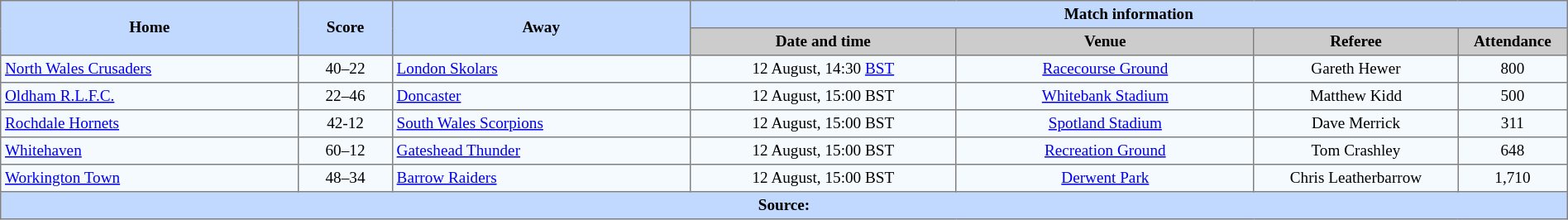<table border=1 style="border-collapse:collapse; font-size:80%; text-align:center;" cellpadding=3 cellspacing=0 width=100%>
<tr bgcolor=#C1D8FF>
<th rowspan=2 width=19%>Home</th>
<th rowspan=2 width=6%>Score</th>
<th rowspan=2 width=19%>Away</th>
<th colspan=6>Match information</th>
</tr>
<tr bgcolor=#CCCCCC>
<th width=17%>Date and time</th>
<th width=19%>Venue</th>
<th width=13%>Referee</th>
<th width=7%>Attendance</th>
</tr>
<tr bgcolor=#F5FAFF>
<td align=left> <a href='#'>North Wales Crusaders</a></td>
<td>40–22</td>
<td align=left> <a href='#'>London Skolars</a></td>
<td>12 August, 14:30 <a href='#'>BST</a></td>
<td><a href='#'>Racecourse Ground</a></td>
<td>Gareth Hewer</td>
<td>800</td>
</tr>
<tr bgcolor=#F5FAFF>
<td align=left> <a href='#'>Oldham R.L.F.C.</a></td>
<td>22–46</td>
<td align=left> <a href='#'>Doncaster</a></td>
<td>12 August, 15:00 BST</td>
<td><a href='#'>Whitebank Stadium</a></td>
<td>Matthew Kidd</td>
<td>500</td>
</tr>
<tr bgcolor=#F5FAFF>
<td align=left> <a href='#'>Rochdale Hornets</a></td>
<td>42-12</td>
<td align=left> <a href='#'>South Wales Scorpions</a></td>
<td>12 August, 15:00 BST</td>
<td><a href='#'>Spotland Stadium</a></td>
<td>Dave Merrick</td>
<td>311</td>
</tr>
<tr bgcolor=#F5FAFF>
<td align=left> <a href='#'>Whitehaven</a></td>
<td>60–12</td>
<td align=left> <a href='#'>Gateshead Thunder</a></td>
<td>12 August, 15:00 BST</td>
<td><a href='#'>Recreation Ground</a></td>
<td>Tom Crashley</td>
<td>648</td>
</tr>
<tr bgcolor=#F5FAFF>
<td align=left> <a href='#'>Workington Town</a></td>
<td>48–34</td>
<td align=left> <a href='#'>Barrow Raiders</a></td>
<td>12 August, 15:00 BST</td>
<td><a href='#'>Derwent Park</a></td>
<td>Chris Leatherbarrow</td>
<td>1,710</td>
</tr>
<tr bgcolor=#C1D8FF>
<th colspan=12>Source:</th>
</tr>
</table>
